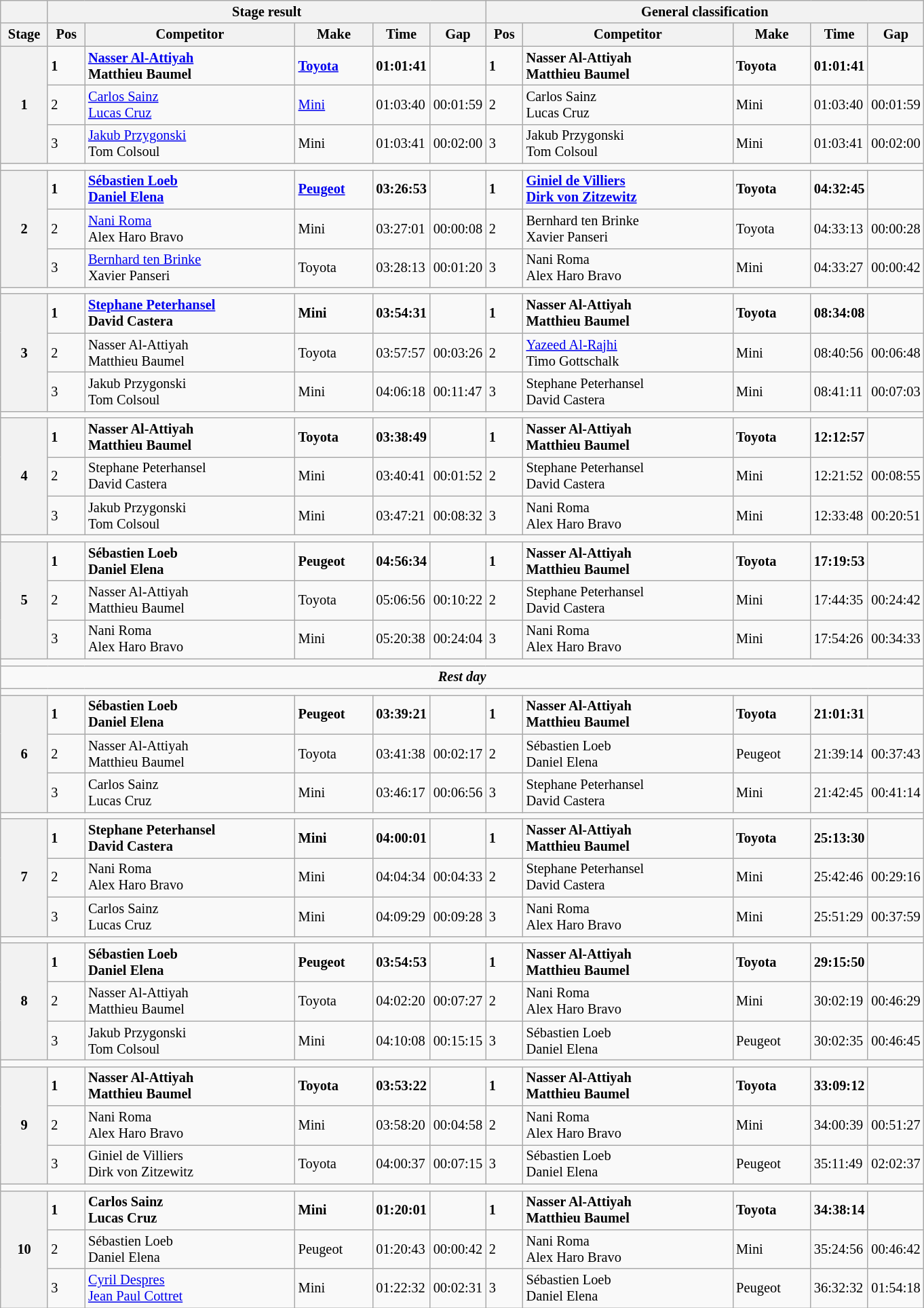<table class="wikitable" style="font-size:85%;">
<tr>
<th></th>
<th colspan=5>Stage result</th>
<th colspan=5>General classification</th>
</tr>
<tr>
<th width="40px">Stage</th>
<th width="30px">Pos</th>
<th width="200px">Competitor</th>
<th width="70px">Make</th>
<th width="40px">Time</th>
<th width="40px">Gap</th>
<th width="30px">Pos</th>
<th width="200px">Competitor</th>
<th width="70px">Make</th>
<th width="40px">Time</th>
<th width="40px">Gap</th>
</tr>
<tr>
<th rowspan=3>1</th>
<td><strong>1</strong></td>
<td><strong> <a href='#'>Nasser Al-Attiyah</a><br> Matthieu Baumel</strong></td>
<td><strong><a href='#'>Toyota</a></strong></td>
<td><strong>01:01:41</strong></td>
<td></td>
<td><strong>1</strong></td>
<td><strong> Nasser Al-Attiyah<br> Matthieu Baumel</strong></td>
<td><strong>Toyota</strong></td>
<td><strong>01:01:41</strong></td>
<td></td>
</tr>
<tr>
<td>2</td>
<td> <a href='#'>Carlos Sainz</a><br> <a href='#'>Lucas Cruz</a></td>
<td><a href='#'>Mini</a></td>
<td>01:03:40</td>
<td>00:01:59</td>
<td>2</td>
<td> Carlos Sainz<br> Lucas Cruz</td>
<td>Mini</td>
<td>01:03:40</td>
<td>00:01:59</td>
</tr>
<tr>
<td>3</td>
<td> <a href='#'>Jakub Przygonski</a><br> Tom Colsoul</td>
<td>Mini</td>
<td>01:03:41</td>
<td>00:02:00</td>
<td>3</td>
<td> Jakub Przygonski<br> Tom Colsoul</td>
<td>Mini</td>
<td>01:03:41</td>
<td>00:02:00</td>
</tr>
<tr>
<td colspan=11></td>
</tr>
<tr>
<th rowspan=3>2</th>
<td><strong>1</strong></td>
<td><strong> <a href='#'>Sébastien Loeb</a><br> <a href='#'>Daniel Elena</a> </strong></td>
<td><strong><a href='#'>Peugeot</a></strong></td>
<td><strong>03:26:53</strong></td>
<td></td>
<td><strong>1</strong></td>
<td><strong> <a href='#'>Giniel de Villiers</a><br> <a href='#'>Dirk von Zitzewitz</a></strong></td>
<td><strong>Toyota</strong></td>
<td><strong>04:32:45</strong></td>
<td></td>
</tr>
<tr>
<td>2</td>
<td> <a href='#'>Nani Roma</a><br> Alex Haro Bravo</td>
<td>Mini</td>
<td>03:27:01</td>
<td>00:00:08</td>
<td>2</td>
<td> Bernhard ten Brinke<br> Xavier Panseri</td>
<td>Toyota</td>
<td>04:33:13</td>
<td>00:00:28</td>
</tr>
<tr>
<td>3</td>
<td> <a href='#'>Bernhard ten Brinke</a><br> Xavier Panseri</td>
<td>Toyota</td>
<td>03:28:13</td>
<td>00:01:20</td>
<td>3</td>
<td> Nani Roma<br> Alex Haro Bravo</td>
<td>Mini</td>
<td>04:33:27</td>
<td>00:00:42</td>
</tr>
<tr>
<td colspan=11></td>
</tr>
<tr>
<th rowspan=3>3</th>
<td><strong>1</strong></td>
<td><strong> <a href='#'>Stephane Peterhansel</a><br> David Castera</strong></td>
<td><strong>Mini</strong></td>
<td><strong>03:54:31</strong></td>
<td></td>
<td><strong>1</strong></td>
<td><strong> Nasser Al-Attiyah<br> Matthieu Baumel</strong></td>
<td><strong>Toyota</strong></td>
<td><strong>08:34:08</strong></td>
<td></td>
</tr>
<tr>
<td>2</td>
<td> Nasser Al-Attiyah<br> Matthieu Baumel</td>
<td>Toyota</td>
<td>03:57:57</td>
<td>00:03:26</td>
<td>2</td>
<td> <a href='#'>Yazeed Al-Rajhi</a><br> Timo Gottschalk</td>
<td>Mini</td>
<td>08:40:56</td>
<td>00:06:48</td>
</tr>
<tr>
<td>3</td>
<td> Jakub Przygonski<br> Tom Colsoul</td>
<td>Mini</td>
<td>04:06:18</td>
<td>00:11:47</td>
<td>3</td>
<td> Stephane Peterhansel<br> David Castera</td>
<td>Mini</td>
<td>08:41:11</td>
<td>00:07:03</td>
</tr>
<tr>
<td colspan=11></td>
</tr>
<tr>
<th rowspan=3>4</th>
<td><strong>1</strong></td>
<td><strong> Nasser Al-Attiyah<br> Matthieu Baumel</strong></td>
<td><strong>Toyota</strong></td>
<td><strong>03:38:49</strong></td>
<td></td>
<td><strong>1</strong></td>
<td><strong> Nasser Al-Attiyah<br> Matthieu Baumel</strong></td>
<td><strong>Toyota</strong></td>
<td><strong>12:12:57</strong></td>
<td></td>
</tr>
<tr>
<td>2</td>
<td> Stephane Peterhansel<br> David Castera</td>
<td>Mini</td>
<td>03:40:41</td>
<td>00:01:52</td>
<td>2</td>
<td> Stephane Peterhansel<br> David Castera</td>
<td>Mini</td>
<td>12:21:52</td>
<td>00:08:55</td>
</tr>
<tr>
<td>3</td>
<td> Jakub Przygonski<br> Tom Colsoul</td>
<td>Mini</td>
<td>03:47:21</td>
<td>00:08:32</td>
<td>3</td>
<td> Nani Roma<br> Alex Haro Bravo</td>
<td>Mini</td>
<td>12:33:48</td>
<td>00:20:51</td>
</tr>
<tr>
<td colspan=11></td>
</tr>
<tr>
<th rowspan=3>5</th>
<td><strong>1</strong></td>
<td><strong> Sébastien Loeb<br> Daniel Elena</strong></td>
<td><strong>Peugeot</strong></td>
<td><strong>04:56:34</strong></td>
<td></td>
<td><strong>1</strong></td>
<td><strong> Nasser Al-Attiyah<br> Matthieu Baumel</strong></td>
<td><strong>Toyota</strong></td>
<td><strong>17:19:53</strong></td>
<td></td>
</tr>
<tr>
<td>2</td>
<td> Nasser Al-Attiyah<br> Matthieu Baumel</td>
<td>Toyota</td>
<td>05:06:56</td>
<td>00:10:22</td>
<td>2</td>
<td> Stephane Peterhansel<br> David Castera</td>
<td>Mini</td>
<td>17:44:35</td>
<td>00:24:42</td>
</tr>
<tr>
<td>3</td>
<td> Nani Roma<br> Alex Haro Bravo</td>
<td>Mini</td>
<td>05:20:38</td>
<td>00:24:04</td>
<td>3</td>
<td> Nani Roma<br> Alex Haro Bravo</td>
<td>Mini</td>
<td>17:54:26</td>
<td>00:34:33</td>
</tr>
<tr>
<td colspan=11></td>
</tr>
<tr>
<td colspan=11 style="text-align:center;"><strong><em>Rest day</em></strong></td>
</tr>
<tr>
<td colspan=11></td>
</tr>
<tr>
<th rowspan=3>6</th>
<td><strong>1</strong></td>
<td><strong> Sébastien Loeb<br> Daniel Elena</strong></td>
<td><strong>Peugeot</strong></td>
<td><strong>03:39:21</strong></td>
<td></td>
<td><strong>1</strong></td>
<td><strong> Nasser Al-Attiyah<br> Matthieu Baumel</strong></td>
<td><strong>Toyota</strong></td>
<td><strong>21:01:31</strong></td>
<td></td>
</tr>
<tr>
<td>2</td>
<td> Nasser Al-Attiyah<br> Matthieu Baumel</td>
<td>Toyota</td>
<td>03:41:38</td>
<td>00:02:17</td>
<td>2</td>
<td> Sébastien Loeb<br> Daniel Elena</td>
<td>Peugeot</td>
<td>21:39:14</td>
<td>00:37:43</td>
</tr>
<tr>
<td>3</td>
<td> Carlos Sainz<br> Lucas Cruz</td>
<td>Mini</td>
<td>03:46:17</td>
<td>00:06:56</td>
<td>3</td>
<td> Stephane Peterhansel<br> David Castera</td>
<td>Mini</td>
<td>21:42:45</td>
<td>00:41:14</td>
</tr>
<tr>
<td colspan=11></td>
</tr>
<tr>
<th rowspan=3>7</th>
<td><strong>1</strong></td>
<td><strong> Stephane Peterhansel<br> David Castera</strong></td>
<td><strong>Mini</strong></td>
<td><strong>04:00:01</strong></td>
<td></td>
<td><strong>1</strong></td>
<td><strong> Nasser Al-Attiyah<br> Matthieu Baumel</strong></td>
<td><strong>Toyota</strong></td>
<td><strong>25:13:30</strong></td>
<td></td>
</tr>
<tr>
<td>2</td>
<td> Nani Roma<br> Alex Haro Bravo</td>
<td>Mini</td>
<td>04:04:34</td>
<td>00:04:33</td>
<td>2</td>
<td> Stephane Peterhansel<br> David Castera</td>
<td>Mini</td>
<td>25:42:46</td>
<td>00:29:16</td>
</tr>
<tr>
<td>3</td>
<td> Carlos Sainz<br> Lucas Cruz</td>
<td>Mini</td>
<td>04:09:29</td>
<td>00:09:28</td>
<td>3</td>
<td> Nani Roma<br> Alex Haro Bravo</td>
<td>Mini</td>
<td>25:51:29</td>
<td>00:37:59</td>
</tr>
<tr>
<td colspan=11></td>
</tr>
<tr>
<th rowspan=3>8</th>
<td><strong>1</strong></td>
<td><strong> Sébastien Loeb<br> Daniel Elena</strong></td>
<td><strong>Peugeot</strong></td>
<td><strong>03:54:53</strong></td>
<td></td>
<td><strong>1</strong></td>
<td><strong> Nasser Al-Attiyah<br> Matthieu Baumel</strong></td>
<td><strong>Toyota</strong></td>
<td><strong>29:15:50</strong></td>
<td></td>
</tr>
<tr>
<td>2</td>
<td> Nasser Al-Attiyah<br> Matthieu Baumel</td>
<td>Toyota</td>
<td>04:02:20</td>
<td>00:07:27</td>
<td>2</td>
<td> Nani Roma<br> Alex Haro Bravo</td>
<td>Mini</td>
<td>30:02:19</td>
<td>00:46:29</td>
</tr>
<tr>
<td>3</td>
<td> Jakub Przygonski<br> Tom Colsoul</td>
<td>Mini</td>
<td>04:10:08</td>
<td>00:15:15</td>
<td>3</td>
<td> Sébastien Loeb<br> Daniel Elena</td>
<td>Peugeot</td>
<td>30:02:35</td>
<td>00:46:45</td>
</tr>
<tr>
<td colspan=11></td>
</tr>
<tr>
<th rowspan=3>9</th>
<td><strong>1</strong></td>
<td><strong> Nasser Al-Attiyah<br> Matthieu Baumel</strong></td>
<td><strong>Toyota</strong></td>
<td><strong>03:53:22</strong></td>
<td></td>
<td><strong>1</strong></td>
<td><strong> Nasser Al-Attiyah<br> Matthieu Baumel</strong></td>
<td><strong>Toyota</strong></td>
<td><strong>33:09:12</strong></td>
<td></td>
</tr>
<tr>
<td>2</td>
<td> Nani Roma<br> Alex Haro Bravo</td>
<td>Mini</td>
<td>03:58:20</td>
<td>00:04:58</td>
<td>2</td>
<td> Nani Roma<br> Alex Haro Bravo</td>
<td>Mini</td>
<td>34:00:39</td>
<td>00:51:27</td>
</tr>
<tr>
<td>3</td>
<td> Giniel de Villiers<br> Dirk von Zitzewitz</td>
<td>Toyota</td>
<td>04:00:37</td>
<td>00:07:15</td>
<td>3</td>
<td> Sébastien Loeb<br> Daniel Elena</td>
<td>Peugeot</td>
<td>35:11:49</td>
<td>02:02:37</td>
</tr>
<tr>
<td colspan=11></td>
</tr>
<tr>
<th rowspan=3>10</th>
<td><strong>1</strong></td>
<td><strong> Carlos Sainz<br> Lucas Cruz</strong></td>
<td><strong>Mini</strong></td>
<td><strong>01:20:01</strong></td>
<td></td>
<td><strong>1</strong></td>
<td><strong> Nasser Al-Attiyah<br> Matthieu Baumel</strong></td>
<td><strong>Toyota</strong></td>
<td><strong>34:38:14</strong></td>
<td></td>
</tr>
<tr>
<td>2</td>
<td> Sébastien Loeb<br> Daniel Elena</td>
<td>Peugeot</td>
<td>01:20:43</td>
<td>00:00:42</td>
<td>2</td>
<td> Nani Roma<br> Alex Haro Bravo</td>
<td>Mini</td>
<td>35:24:56</td>
<td>00:46:42</td>
</tr>
<tr>
<td>3</td>
<td> <a href='#'>Cyril Despres</a><br> <a href='#'>Jean Paul Cottret</a></td>
<td>Mini</td>
<td>01:22:32</td>
<td>00:02:31</td>
<td>3</td>
<td> Sébastien Loeb<br> Daniel Elena</td>
<td>Peugeot</td>
<td>36:32:32</td>
<td>01:54:18</td>
</tr>
</table>
